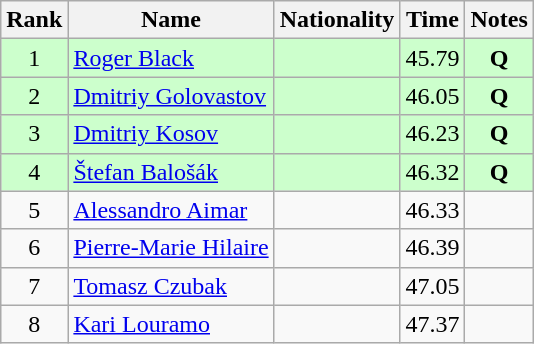<table class="wikitable sortable" style="text-align:center">
<tr>
<th>Rank</th>
<th>Name</th>
<th>Nationality</th>
<th>Time</th>
<th>Notes</th>
</tr>
<tr bgcolor=ccffcc>
<td>1</td>
<td align=left><a href='#'>Roger Black</a></td>
<td align=left></td>
<td>45.79</td>
<td><strong>Q</strong></td>
</tr>
<tr bgcolor=ccffcc>
<td>2</td>
<td align=left><a href='#'>Dmitriy Golovastov</a></td>
<td align=left></td>
<td>46.05</td>
<td><strong>Q</strong></td>
</tr>
<tr bgcolor=ccffcc>
<td>3</td>
<td align=left><a href='#'>Dmitriy Kosov</a></td>
<td align=left></td>
<td>46.23</td>
<td><strong>Q</strong></td>
</tr>
<tr bgcolor=ccffcc>
<td>4</td>
<td align=left><a href='#'>Štefan Balošák</a></td>
<td align=left></td>
<td>46.32</td>
<td><strong>Q</strong></td>
</tr>
<tr>
<td>5</td>
<td align=left><a href='#'>Alessandro Aimar</a></td>
<td align=left></td>
<td>46.33</td>
<td></td>
</tr>
<tr>
<td>6</td>
<td align=left><a href='#'>Pierre-Marie Hilaire</a></td>
<td align=left></td>
<td>46.39</td>
<td></td>
</tr>
<tr>
<td>7</td>
<td align=left><a href='#'>Tomasz Czubak</a></td>
<td align=left></td>
<td>47.05</td>
<td></td>
</tr>
<tr>
<td>8</td>
<td align=left><a href='#'>Kari Louramo</a></td>
<td align=left></td>
<td>47.37</td>
<td></td>
</tr>
</table>
